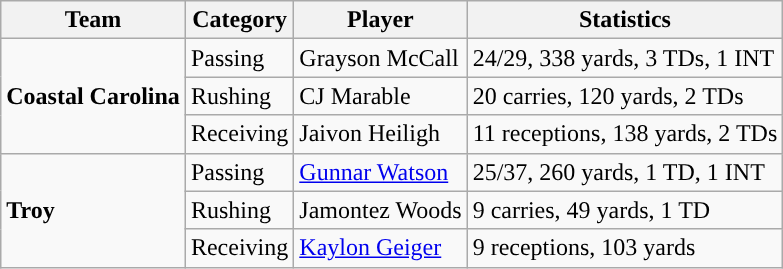<table class="wikitable" style="float: left;">
<tr>
<th>Team</th>
<th>Category</th>
<th>Player</th>
<th>Statistics</th>
</tr>
<tr>
<td rowspan=3><strong>Coastal Carolina</strong></td>
<td>Passing</td>
<td>Grayson McCall</td>
<td>24/29, 338 yards, 3 TDs, 1 INT</td>
</tr>
<tr>
<td>Rushing</td>
<td>CJ Marable</td>
<td>20 carries, 120 yards, 2 TDs</td>
</tr>
<tr>
<td>Receiving</td>
<td>Jaivon Heiligh</td>
<td>11 receptions, 138 yards, 2 TDs</td>
</tr>
<tr>
<td rowspan=3><strong>Troy</strong></td>
<td>Passing</td>
<td><a href='#'>Gunnar Watson</a></td>
<td>25/37, 260 yards, 1 TD, 1 INT</td>
</tr>
<tr>
<td>Rushing</td>
<td>Jamontez Woods</td>
<td>9 carries, 49 yards, 1 TD</td>
</tr>
<tr>
<td>Receiving</td>
<td><a href='#'>Kaylon Geiger</a></td>
<td>9 receptions, 103 yards</td>
</tr>
</table>
